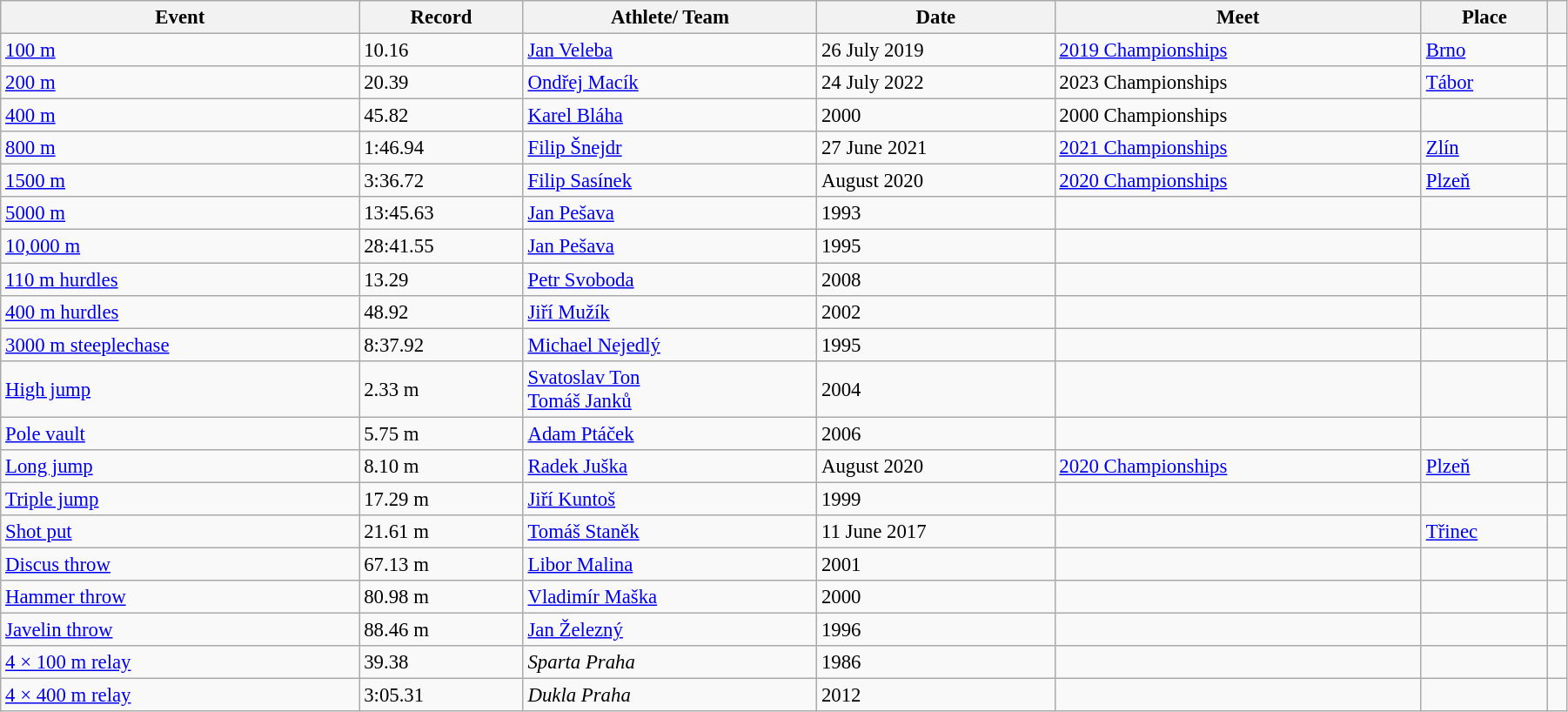<table class="wikitable" style="font-size:95%; width: 95%;">
<tr>
<th>Event</th>
<th>Record</th>
<th>Athlete/ Team</th>
<th>Date</th>
<th>Meet</th>
<th>Place</th>
<th></th>
</tr>
<tr>
<td><a href='#'>100 m</a></td>
<td>10.16 </td>
<td><a href='#'>Jan Veleba</a></td>
<td>26 July 2019</td>
<td><a href='#'>2019 Championships</a></td>
<td><a href='#'>Brno</a></td>
<td></td>
</tr>
<tr>
<td><a href='#'>200 m</a></td>
<td>20.39  </td>
<td><a href='#'>Ondřej Macík</a></td>
<td>24 July 2022</td>
<td>2023 Championships</td>
<td><a href='#'>Tábor</a></td>
<td></td>
</tr>
<tr>
<td><a href='#'>400 m</a></td>
<td>45.82</td>
<td><a href='#'>Karel Bláha</a></td>
<td>2000</td>
<td>2000 Championships</td>
<td></td>
</tr>
<tr>
<td><a href='#'>800 m</a></td>
<td>1:46.94</td>
<td><a href='#'>Filip Šnejdr</a></td>
<td>27 June 2021</td>
<td><a href='#'>2021 Championships</a></td>
<td><a href='#'>Zlín</a></td>
<td></td>
</tr>
<tr>
<td><a href='#'>1500 m</a></td>
<td>3:36.72</td>
<td><a href='#'>Filip Sasínek</a></td>
<td>August 2020</td>
<td><a href='#'>2020 Championships</a></td>
<td><a href='#'>Plzeň</a></td>
<td></td>
</tr>
<tr>
<td><a href='#'>5000 m</a></td>
<td>13:45.63</td>
<td><a href='#'>Jan Pešava</a></td>
<td>1993</td>
<td></td>
<td></td>
<td></td>
</tr>
<tr>
<td><a href='#'>10,000 m</a></td>
<td>28:41.55</td>
<td><a href='#'>Jan Pešava</a></td>
<td>1995</td>
<td></td>
<td></td>
<td></td>
</tr>
<tr>
<td><a href='#'>110 m hurdles</a></td>
<td>13.29</td>
<td><a href='#'>Petr Svoboda</a></td>
<td>2008</td>
<td></td>
<td></td>
<td></td>
</tr>
<tr>
<td><a href='#'>400 m hurdles</a></td>
<td>48.92</td>
<td><a href='#'>Jiří Mužík</a></td>
<td>2002</td>
<td></td>
<td></td>
<td></td>
</tr>
<tr>
<td><a href='#'>3000 m steeplechase</a></td>
<td>8:37.92</td>
<td><a href='#'>Michael Nejedlý</a></td>
<td>1995</td>
<td></td>
<td></td>
<td></td>
</tr>
<tr>
<td><a href='#'>High jump</a></td>
<td>2.33 m</td>
<td><a href='#'>Svatoslav Ton</a><br><a href='#'>Tomáš Janků</a></td>
<td>2004</td>
<td></td>
<td></td>
<td></td>
</tr>
<tr>
<td><a href='#'>Pole vault</a></td>
<td>5.75 m</td>
<td><a href='#'>Adam Ptáček</a></td>
<td>2006</td>
<td></td>
<td></td>
<td></td>
</tr>
<tr>
<td><a href='#'>Long jump</a></td>
<td>8.10 m</td>
<td><a href='#'>Radek Juška</a></td>
<td>August 2020</td>
<td><a href='#'>2020 Championships</a></td>
<td><a href='#'>Plzeň</a></td>
<td></td>
</tr>
<tr>
<td><a href='#'>Triple jump</a></td>
<td>17.29 m</td>
<td><a href='#'>Jiří Kuntoš</a></td>
<td>1999</td>
<td></td>
<td></td>
<td></td>
</tr>
<tr>
<td><a href='#'>Shot put</a></td>
<td>21.61 m</td>
<td><a href='#'>Tomáš Staněk</a></td>
<td>11 June 2017</td>
<td></td>
<td><a href='#'>Třinec</a></td>
<td></td>
</tr>
<tr>
<td><a href='#'>Discus throw</a></td>
<td>67.13 m</td>
<td><a href='#'>Libor Malina</a></td>
<td>2001</td>
<td></td>
<td></td>
<td></td>
</tr>
<tr>
<td><a href='#'>Hammer throw</a></td>
<td>80.98 m</td>
<td><a href='#'>Vladimír Maška</a></td>
<td>2000</td>
<td></td>
<td></td>
<td></td>
</tr>
<tr>
<td><a href='#'>Javelin throw</a></td>
<td>88.46 m</td>
<td><a href='#'>Jan Železný</a></td>
<td>1996</td>
<td></td>
<td></td>
<td></td>
</tr>
<tr>
<td><a href='#'>4 × 100 m relay</a></td>
<td>39.38</td>
<td><em>Sparta Praha</em></td>
<td>1986</td>
<td></td>
<td></td>
<td></td>
</tr>
<tr>
<td><a href='#'>4 × 400 m relay</a></td>
<td>3:05.31</td>
<td><em>Dukla Praha</em></td>
<td>2012</td>
<td></td>
<td></td>
<td></td>
</tr>
</table>
